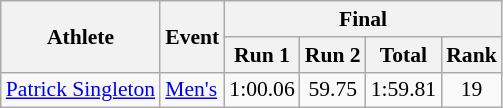<table class="wikitable" style="font-size:90%">
<tr>
<th rowspan="2">Athlete</th>
<th rowspan="2">Event</th>
<th colspan="4">Final</th>
</tr>
<tr>
<th>Run 1</th>
<th>Run 2</th>
<th>Total</th>
<th>Rank</th>
</tr>
<tr>
<td><a href='#'>Patrick Singleton</a></td>
<td><a href='#'>Men's</a></td>
<td align="center">1:00.06</td>
<td align="center">59.75</td>
<td align="center">1:59.81</td>
<td align="center">19</td>
</tr>
</table>
